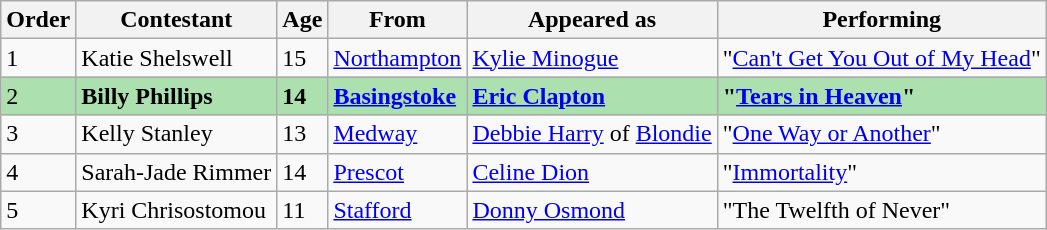<table class="wikitable">
<tr>
<th>Order</th>
<th>Contestant</th>
<th>Age</th>
<th>From</th>
<th>Appeared as</th>
<th>Performing</th>
</tr>
<tr>
<td>1</td>
<td>Katie Shelswell</td>
<td>15</td>
<td><a href='#'>Northampton</a></td>
<td><a href='#'>Kylie Minogue</a></td>
<td>"<a href='#'>Can't Get You Out of My Head</a>"</td>
</tr>
<tr style="background:#ACE1AF;">
<td>2</td>
<td><strong>Billy Phillips</strong></td>
<td><strong>14</strong></td>
<td><strong><a href='#'>Basingstoke</a></strong></td>
<td><strong><a href='#'>Eric Clapton</a></strong></td>
<td><strong>"<a href='#'>Tears in Heaven</a>"</strong></td>
</tr>
<tr>
<td>3</td>
<td>Kelly Stanley</td>
<td>13</td>
<td><a href='#'>Medway</a></td>
<td><a href='#'>Debbie Harry</a> of <a href='#'>Blondie</a></td>
<td>"<a href='#'>One Way or Another</a>"</td>
</tr>
<tr>
<td>4</td>
<td>Sarah-Jade Rimmer</td>
<td>14</td>
<td><a href='#'>Prescot</a></td>
<td><a href='#'>Celine Dion</a></td>
<td>"<a href='#'>Immortality</a>"</td>
</tr>
<tr>
<td>5</td>
<td>Kyri Chrisostomou</td>
<td>11</td>
<td><a href='#'>Stafford</a></td>
<td><a href='#'>Donny Osmond</a></td>
<td>"The Twelfth of Never"</td>
</tr>
</table>
